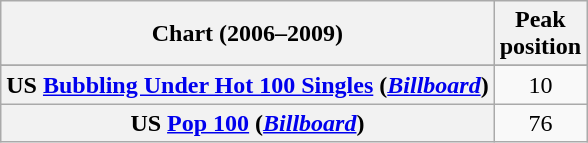<table class="wikitable sortable plainrowheaders" style="text-align:center">
<tr>
<th scope="col">Chart (2006–2009)</th>
<th scope="col">Peak<br>position</th>
</tr>
<tr>
</tr>
<tr>
</tr>
<tr>
</tr>
<tr>
<th scope="row">US <a href='#'>Bubbling Under Hot 100 Singles</a> (<em><a href='#'>Billboard</a></em>)</th>
<td>10</td>
</tr>
<tr>
<th scope="row">US <a href='#'>Pop 100</a> (<em><a href='#'>Billboard</a></em>)</th>
<td>76</td>
</tr>
</table>
